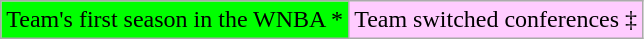<table class="wikitable">
<tr>
<td style="background-color: #0F0;">Team's first season in the WNBA *</td>
<td style="background-color: #FCF;">Team switched conferences ‡</td>
</tr>
</table>
